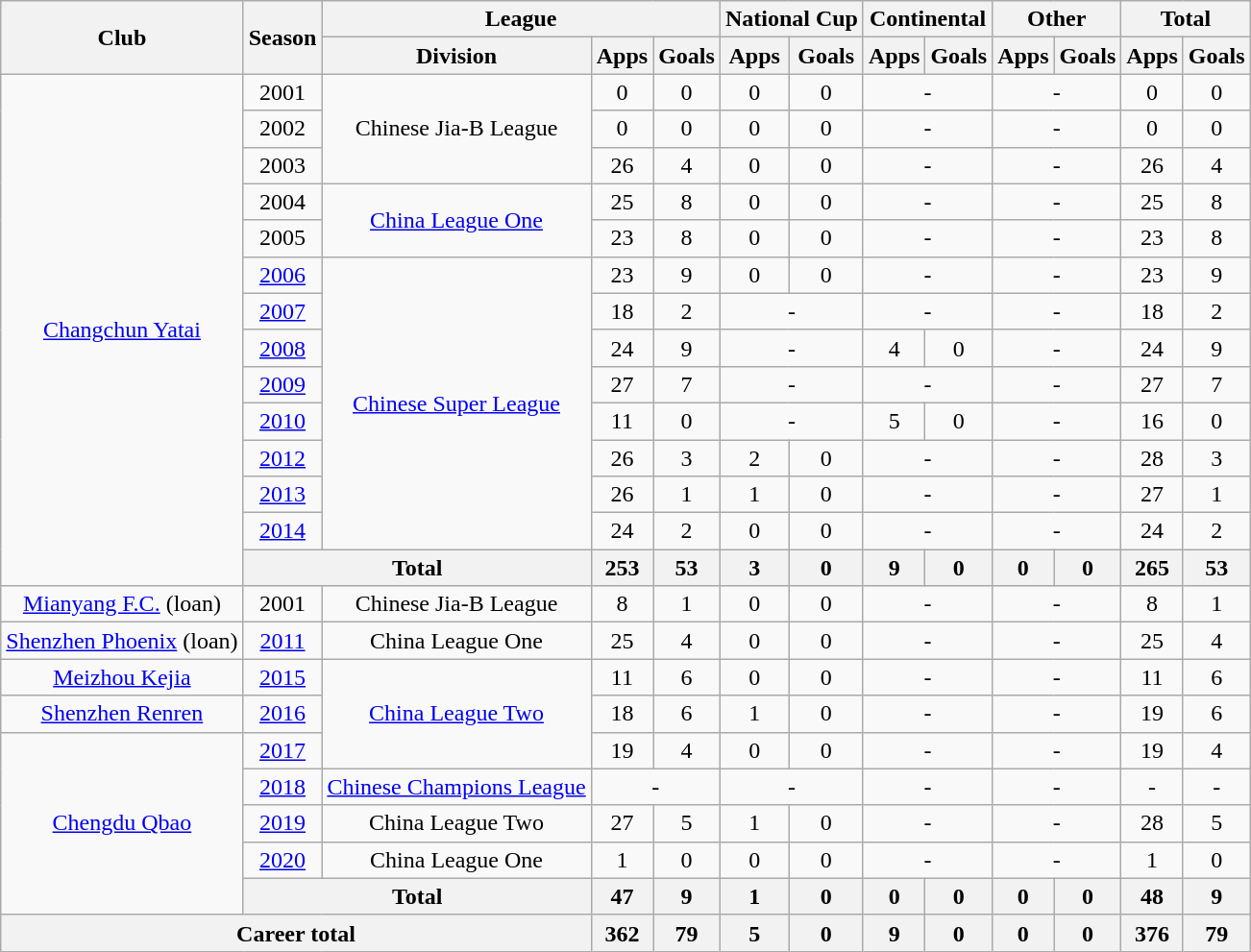<table class="wikitable" style="text-align: center">
<tr>
<th rowspan="2">Club</th>
<th rowspan="2">Season</th>
<th colspan="3">League</th>
<th colspan="2">National Cup</th>
<th colspan="2">Continental</th>
<th colspan="2">Other</th>
<th colspan="2">Total</th>
</tr>
<tr>
<th>Division</th>
<th>Apps</th>
<th>Goals</th>
<th>Apps</th>
<th>Goals</th>
<th>Apps</th>
<th>Goals</th>
<th>Apps</th>
<th>Goals</th>
<th>Apps</th>
<th>Goals</th>
</tr>
<tr>
<td rowspan=14><a href='#'>Changchun Yatai</a></td>
<td>2001</td>
<td rowspan="3">Chinese Jia-B League</td>
<td>0</td>
<td>0</td>
<td>0</td>
<td>0</td>
<td colspan="2">-</td>
<td colspan="2">-</td>
<td>0</td>
<td>0</td>
</tr>
<tr>
<td>2002</td>
<td>0</td>
<td>0</td>
<td>0</td>
<td>0</td>
<td colspan="2">-</td>
<td colspan="2">-</td>
<td>0</td>
<td>0</td>
</tr>
<tr>
<td>2003</td>
<td>26</td>
<td>4</td>
<td>0</td>
<td>0</td>
<td colspan="2">-</td>
<td colspan="2">-</td>
<td>26</td>
<td>4</td>
</tr>
<tr>
<td>2004</td>
<td rowspan="2"><a href='#'>China League One</a></td>
<td>25</td>
<td>8</td>
<td>0</td>
<td>0</td>
<td colspan="2">-</td>
<td colspan="2">-</td>
<td>25</td>
<td>8</td>
</tr>
<tr>
<td>2005</td>
<td>23</td>
<td>8</td>
<td>0</td>
<td>0</td>
<td colspan="2">-</td>
<td colspan="2">-</td>
<td>23</td>
<td>8</td>
</tr>
<tr>
<td><a href='#'>2006</a></td>
<td rowspan=8><a href='#'>Chinese Super League</a></td>
<td>23</td>
<td>9</td>
<td>0</td>
<td>0</td>
<td colspan="2">-</td>
<td colspan="2">-</td>
<td>23</td>
<td>9</td>
</tr>
<tr>
<td><a href='#'>2007</a></td>
<td>18</td>
<td>2</td>
<td colspan="2">-</td>
<td colspan="2">-</td>
<td colspan="2">-</td>
<td>18</td>
<td>2</td>
</tr>
<tr>
<td><a href='#'>2008</a></td>
<td>24</td>
<td>9</td>
<td colspan="2">-</td>
<td>4</td>
<td>0</td>
<td colspan="2">-</td>
<td>24</td>
<td>9</td>
</tr>
<tr>
<td><a href='#'>2009</a></td>
<td>27</td>
<td>7</td>
<td colspan="2">-</td>
<td colspan="2">-</td>
<td colspan="2">-</td>
<td>27</td>
<td>7</td>
</tr>
<tr>
<td><a href='#'>2010</a></td>
<td>11</td>
<td>0</td>
<td colspan="2">-</td>
<td>5</td>
<td>0</td>
<td colspan="2">-</td>
<td>16</td>
<td>0</td>
</tr>
<tr>
<td><a href='#'>2012</a></td>
<td>26</td>
<td>3</td>
<td>2</td>
<td>0</td>
<td colspan="2">-</td>
<td colspan="2">-</td>
<td>28</td>
<td>3</td>
</tr>
<tr>
<td><a href='#'>2013</a></td>
<td>26</td>
<td>1</td>
<td>1</td>
<td>0</td>
<td colspan="2">-</td>
<td colspan="2">-</td>
<td>27</td>
<td>1</td>
</tr>
<tr>
<td><a href='#'>2014</a></td>
<td>24</td>
<td>2</td>
<td>0</td>
<td>0</td>
<td colspan="2">-</td>
<td colspan="2">-</td>
<td>24</td>
<td>2</td>
</tr>
<tr>
<th colspan=2>Total</th>
<th>253</th>
<th>53</th>
<th>3</th>
<th>0</th>
<th>9</th>
<th>0</th>
<th>0</th>
<th>0</th>
<th>265</th>
<th>53</th>
</tr>
<tr>
<td><a href='#'>Mianyang F.C.</a> (loan)</td>
<td>2001</td>
<td>Chinese Jia-B League</td>
<td>8</td>
<td>1</td>
<td>0</td>
<td>0</td>
<td colspan="2">-</td>
<td colspan="2">-</td>
<td>8</td>
<td>1</td>
</tr>
<tr>
<td><a href='#'>Shenzhen Phoenix</a> (loan)</td>
<td><a href='#'>2011</a></td>
<td>China League One</td>
<td>25</td>
<td>4</td>
<td>0</td>
<td>0</td>
<td colspan="2">-</td>
<td colspan="2">-</td>
<td>25</td>
<td>4</td>
</tr>
<tr>
<td><a href='#'>Meizhou Kejia</a></td>
<td><a href='#'>2015</a></td>
<td rowspan=3><a href='#'>China League Two</a></td>
<td>11</td>
<td>6</td>
<td>0</td>
<td>0</td>
<td colspan="2">-</td>
<td colspan="2">-</td>
<td>11</td>
<td>6</td>
</tr>
<tr>
<td><a href='#'>Shenzhen Renren</a></td>
<td><a href='#'>2016</a></td>
<td>18</td>
<td>6</td>
<td>1</td>
<td>0</td>
<td colspan="2">-</td>
<td colspan="2">-</td>
<td>19</td>
<td>6</td>
</tr>
<tr>
<td rowspan=5><a href='#'>Chengdu Qbao</a></td>
<td><a href='#'>2017</a></td>
<td>19</td>
<td>4</td>
<td>0</td>
<td>0</td>
<td colspan="2">-</td>
<td colspan="2">-</td>
<td>19</td>
<td>4</td>
</tr>
<tr>
<td><a href='#'>2018</a></td>
<td><a href='#'>Chinese Champions League</a></td>
<td colspan="2">-</td>
<td colspan="2">-</td>
<td colspan="2">-</td>
<td colspan="2">-</td>
<td>-</td>
<td>-</td>
</tr>
<tr>
<td><a href='#'>2019</a></td>
<td>China League Two</td>
<td>27</td>
<td>5</td>
<td>1</td>
<td>0</td>
<td colspan="2">-</td>
<td colspan="2">-</td>
<td>28</td>
<td>5</td>
</tr>
<tr>
<td><a href='#'>2020</a></td>
<td>China League One</td>
<td>1</td>
<td>0</td>
<td>0</td>
<td>0</td>
<td colspan="2">-</td>
<td colspan="2">-</td>
<td>1</td>
<td>0</td>
</tr>
<tr>
<th colspan=2>Total</th>
<th>47</th>
<th>9</th>
<th>1</th>
<th>0</th>
<th>0</th>
<th>0</th>
<th>0</th>
<th>0</th>
<th>48</th>
<th>9</th>
</tr>
<tr>
<th colspan="3">Career total</th>
<th>362</th>
<th>79</th>
<th>5</th>
<th>0</th>
<th>9</th>
<th>0</th>
<th>0</th>
<th>0</th>
<th>376</th>
<th>79</th>
</tr>
</table>
